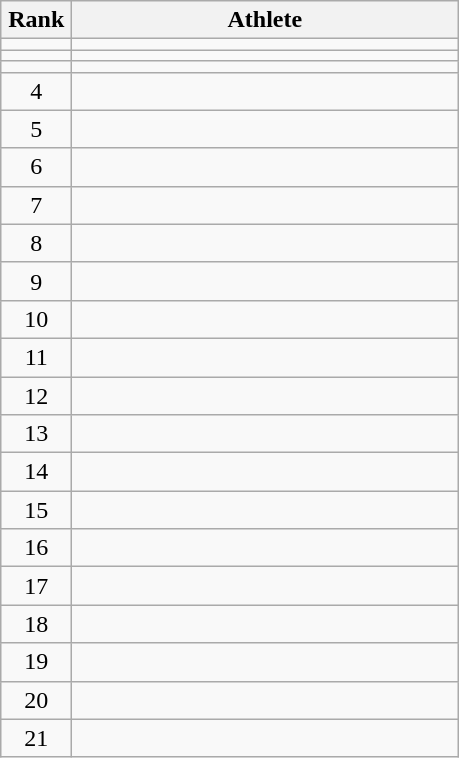<table class="wikitable" style="text-align: center;">
<tr>
<th width=40>Rank</th>
<th width=250>Athlete</th>
</tr>
<tr>
<td></td>
<td align="left"></td>
</tr>
<tr>
<td></td>
<td align="left"></td>
</tr>
<tr>
<td></td>
<td align="left"></td>
</tr>
<tr>
<td>4</td>
<td align="left"></td>
</tr>
<tr>
<td>5</td>
<td align="left"></td>
</tr>
<tr>
<td>6</td>
<td align="left"></td>
</tr>
<tr>
<td>7</td>
<td align="left"></td>
</tr>
<tr>
<td>8</td>
<td align="left"></td>
</tr>
<tr>
<td>9</td>
<td align="left"></td>
</tr>
<tr>
<td>10</td>
<td align="left"></td>
</tr>
<tr>
<td>11</td>
<td align="left"></td>
</tr>
<tr>
<td>12</td>
<td align="left"></td>
</tr>
<tr>
<td>13</td>
<td align="left"></td>
</tr>
<tr>
<td>14</td>
<td align="left"></td>
</tr>
<tr>
<td>15</td>
<td align="left"></td>
</tr>
<tr>
<td>16</td>
<td align="left"></td>
</tr>
<tr>
<td>17</td>
<td align="left"></td>
</tr>
<tr>
<td>18</td>
<td align="left"></td>
</tr>
<tr>
<td>19</td>
<td align="left"></td>
</tr>
<tr>
<td>20</td>
<td align="left"></td>
</tr>
<tr>
<td>21</td>
<td align="left"></td>
</tr>
</table>
